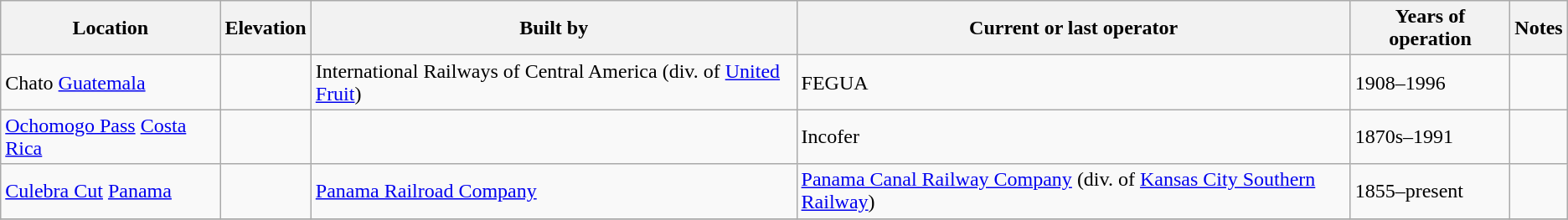<table class="wikitable">
<tr>
<th>Location</th>
<th>Elevation</th>
<th>Built by</th>
<th>Current or last operator</th>
<th>Years of operation</th>
<th>Notes</th>
</tr>
<tr>
<td>Chato <a href='#'>Guatemala</a></td>
<td></td>
<td>International Railways of Central America (div. of <a href='#'>United Fruit</a>)</td>
<td>FEGUA</td>
<td>1908–1996</td>
<td></td>
</tr>
<tr>
<td><a href='#'>Ochomogo Pass</a> <a href='#'>Costa Rica</a></td>
<td></td>
<td></td>
<td>Incofer</td>
<td>1870s–1991</td>
<td></td>
</tr>
<tr>
<td><a href='#'>Culebra Cut</a> <a href='#'>Panama</a></td>
<td></td>
<td><a href='#'>Panama Railroad Company</a></td>
<td><a href='#'>Panama Canal Railway Company</a> (div. of <a href='#'>Kansas City Southern Railway</a>)</td>
<td>1855–present</td>
<td></td>
</tr>
<tr>
</tr>
</table>
